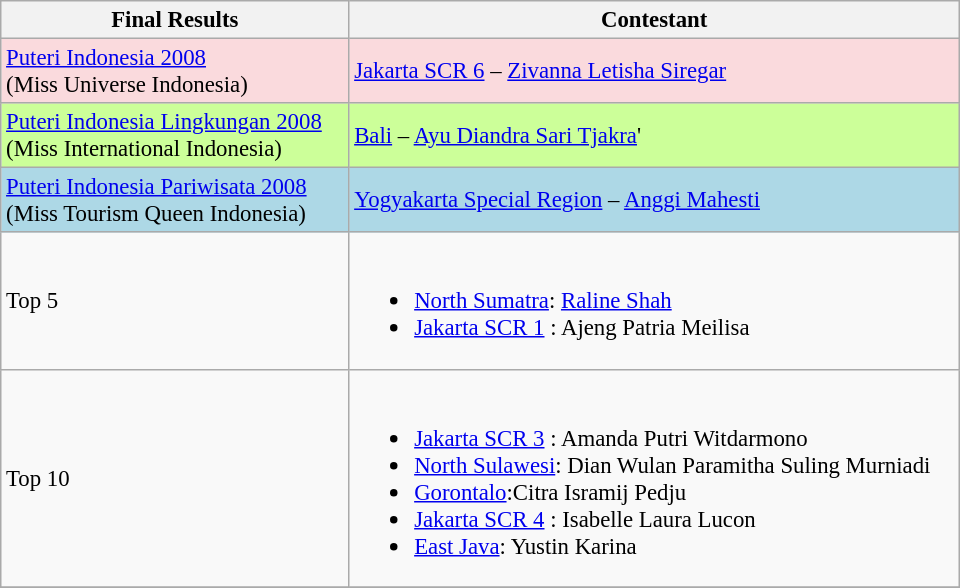<table class="wikitable sortable" style="font-size:95%;">
<tr>
<th width="225">Final Results</th>
<th width="400">Contestant</th>
</tr>
<tr>
<td style="background:#fadadd;"><a href='#'>Puteri Indonesia 2008</a><br>(Miss Universe Indonesia)</td>
<td style="background:#fadadd;"><a href='#'>Jakarta SCR 6</a> – <a href='#'>Zivanna Letisha Siregar</a></td>
</tr>
<tr>
<td style="background:#ccff99;"><a href='#'>Puteri Indonesia Lingkungan 2008</a><br>(Miss International Indonesia)</td>
<td style="background:#ccff99;"><a href='#'>Bali</a> – <a href='#'>Ayu Diandra Sari Tjakra</a>'</td>
</tr>
<tr>
<td style="background:#ADD8E6;"><a href='#'>Puteri Indonesia Pariwisata 2008</a><br>(Miss Tourism Queen Indonesia)</td>
<td style="background:#ADD8E6;"><a href='#'>Yogyakarta Special Region</a> – <a href='#'>Anggi Mahesti</a></td>
</tr>
<tr>
<td>Top 5</td>
<td><br><ul><li><a href='#'>North Sumatra</a>: <a href='#'>Raline Shah</a></li><li><a href='#'>Jakarta SCR 1</a> : Ajeng Patria Meilisa</li></ul></td>
</tr>
<tr>
<td>Top 10</td>
<td><br><ul><li><a href='#'>Jakarta SCR 3</a> : Amanda Putri Witdarmono</li><li><a href='#'>North Sulawesi</a>: Dian Wulan Paramitha Suling Murniadi</li><li><a href='#'>Gorontalo</a>:Citra Isramij Pedju</li><li><a href='#'>Jakarta SCR 4</a> : Isabelle Laura Lucon</li><li><a href='#'>East Java</a>: Yustin Karina</li></ul></td>
</tr>
<tr>
</tr>
</table>
